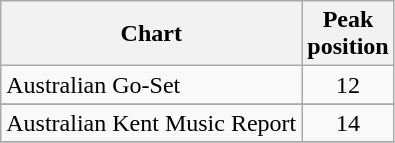<table class="wikitable">
<tr>
<th>Chart</th>
<th>Peak<br>position</th>
</tr>
<tr>
<td>Australian Go-Set</td>
<td align="center">12</td>
</tr>
<tr>
</tr>
<tr>
<td>Australian Kent Music Report</td>
<td align="center">14</td>
</tr>
<tr>
</tr>
</table>
